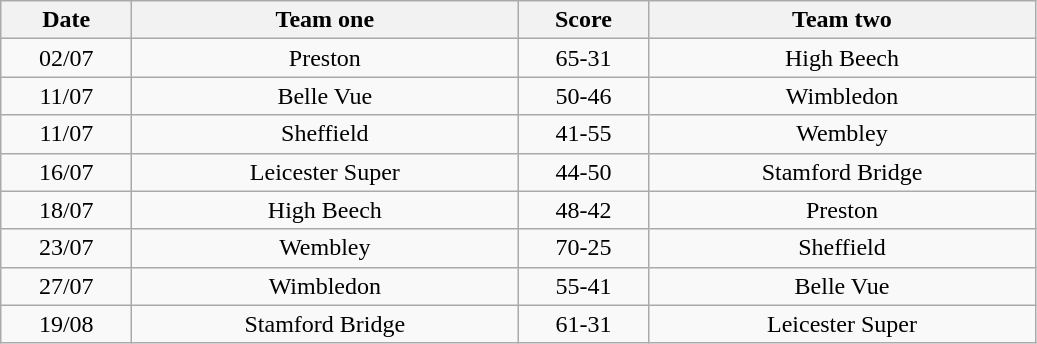<table class="wikitable" style="text-align: center">
<tr>
<th width=80>Date</th>
<th width=250>Team one</th>
<th width=80>Score</th>
<th width=250>Team two</th>
</tr>
<tr>
<td>02/07</td>
<td>Preston</td>
<td>65-31</td>
<td>High Beech</td>
</tr>
<tr>
<td>11/07</td>
<td>Belle Vue</td>
<td>50-46</td>
<td>Wimbledon</td>
</tr>
<tr>
<td>11/07</td>
<td>Sheffield</td>
<td>41-55</td>
<td>Wembley</td>
</tr>
<tr>
<td>16/07</td>
<td>Leicester Super</td>
<td>44-50</td>
<td>Stamford Bridge</td>
</tr>
<tr>
<td>18/07</td>
<td>High Beech</td>
<td>48-42</td>
<td>Preston</td>
</tr>
<tr>
<td>23/07</td>
<td>Wembley</td>
<td>70-25</td>
<td>Sheffield</td>
</tr>
<tr>
<td>27/07</td>
<td>Wimbledon</td>
<td>55-41</td>
<td>Belle Vue</td>
</tr>
<tr>
<td>19/08</td>
<td>Stamford Bridge</td>
<td>61-31</td>
<td>Leicester Super</td>
</tr>
</table>
